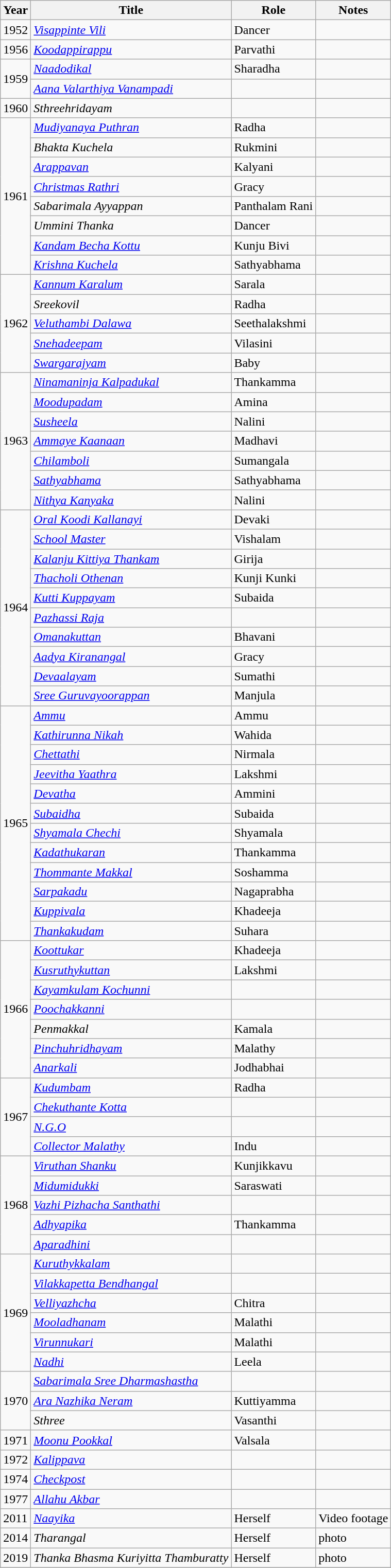<table class="wikitable sortable">
<tr>
<th>Year</th>
<th>Title</th>
<th>Role</th>
<th class="unsortable">Notes</th>
</tr>
<tr>
<td>1952</td>
<td><em><a href='#'>Visappinte Vili</a></em></td>
<td>Dancer</td>
<td></td>
</tr>
<tr>
<td>1956</td>
<td><em><a href='#'>Koodappirappu</a></em></td>
<td>Parvathi</td>
<td></td>
</tr>
<tr>
<td rowspan=2>1959</td>
<td><em><a href='#'>Naadodikal</a></em></td>
<td>Sharadha</td>
<td></td>
</tr>
<tr>
<td><em><a href='#'>Aana Valarthiya Vanampadi</a></em></td>
<td></td>
<td></td>
</tr>
<tr>
<td>1960</td>
<td><em>Sthreehridayam</em></td>
<td></td>
<td></td>
</tr>
<tr>
<td rowspan=8>1961</td>
<td><em><a href='#'>Mudiyanaya Puthran</a></em></td>
<td>Radha</td>
<td></td>
</tr>
<tr>
<td><em>Bhakta Kuchela</em></td>
<td>Rukmini</td>
<td></td>
</tr>
<tr>
<td><em><a href='#'>Arappavan</a></em></td>
<td>Kalyani</td>
<td></td>
</tr>
<tr>
<td><em><a href='#'>Christmas Rathri</a></em></td>
<td>Gracy</td>
<td></td>
</tr>
<tr>
<td><em>Sabarimala Ayyappan</em></td>
<td>Panthalam Rani</td>
<td></td>
</tr>
<tr>
<td><em>Ummini Thanka</em></td>
<td>Dancer</td>
<td></td>
</tr>
<tr>
<td><em><a href='#'>Kandam Becha Kottu</a></em></td>
<td>Kunju Bivi</td>
<td></td>
</tr>
<tr>
<td><em><a href='#'>Krishna Kuchela</a></em></td>
<td>Sathyabhama</td>
<td></td>
</tr>
<tr>
<td rowspan=5>1962</td>
<td><em><a href='#'>Kannum Karalum</a></em></td>
<td>Sarala</td>
<td></td>
</tr>
<tr>
<td><em>Sreekovil</em></td>
<td>Radha</td>
<td></td>
</tr>
<tr>
<td><em><a href='#'>Veluthambi Dalawa</a></em></td>
<td>Seethalakshmi</td>
<td></td>
</tr>
<tr>
<td><em><a href='#'>Snehadeepam</a></em></td>
<td>Vilasini</td>
<td></td>
</tr>
<tr>
<td><em><a href='#'>Swargarajyam</a></em></td>
<td>Baby</td>
<td></td>
</tr>
<tr>
<td rowspan=7>1963</td>
<td><em><a href='#'>Ninamaninja Kalpadukal</a></em></td>
<td>Thankamma</td>
<td></td>
</tr>
<tr>
<td><em><a href='#'>Moodupadam</a></em></td>
<td>Amina</td>
<td></td>
</tr>
<tr>
<td><em><a href='#'>Susheela</a></em></td>
<td>Nalini</td>
<td></td>
</tr>
<tr>
<td><em><a href='#'>Ammaye Kaanaan</a></em></td>
<td>Madhavi</td>
<td></td>
</tr>
<tr>
<td><em><a href='#'>Chilamboli</a></em></td>
<td>Sumangala</td>
<td></td>
</tr>
<tr>
<td><em><a href='#'>Sathyabhama</a></em></td>
<td>Sathyabhama</td>
<td></td>
</tr>
<tr>
<td><em><a href='#'>Nithya Kanyaka</a></em></td>
<td>Nalini</td>
<td></td>
</tr>
<tr>
<td rowspan=10>1964</td>
<td><em><a href='#'>Oral Koodi Kallanayi</a></em></td>
<td>Devaki</td>
<td></td>
</tr>
<tr>
<td><em><a href='#'>School Master</a></em></td>
<td>Vishalam</td>
<td></td>
</tr>
<tr>
<td><em><a href='#'>Kalanju Kittiya Thankam</a></em></td>
<td>Girija</td>
<td></td>
</tr>
<tr>
<td><em><a href='#'>Thacholi Othenan</a></em></td>
<td>Kunji Kunki</td>
<td></td>
</tr>
<tr>
<td><em><a href='#'>Kutti Kuppayam</a></em></td>
<td>Subaida</td>
<td></td>
</tr>
<tr>
<td><em><a href='#'>Pazhassi Raja</a></em></td>
<td></td>
<td></td>
</tr>
<tr>
<td><em><a href='#'>Omanakuttan</a></em></td>
<td>Bhavani</td>
<td></td>
</tr>
<tr>
<td><em><a href='#'>Aadya Kiranangal</a></em></td>
<td>Gracy</td>
<td></td>
</tr>
<tr>
<td><em><a href='#'>Devaalayam</a></em></td>
<td>Sumathi</td>
<td></td>
</tr>
<tr>
<td><em><a href='#'>Sree Guruvayoorappan</a></em></td>
<td>Manjula</td>
<td></td>
</tr>
<tr>
<td rowspan=12>1965</td>
<td><em><a href='#'>Ammu</a></em></td>
<td>Ammu</td>
<td></td>
</tr>
<tr>
<td><em><a href='#'>Kathirunna Nikah</a></em></td>
<td>Wahida</td>
<td></td>
</tr>
<tr>
<td><em><a href='#'>Chettathi</a></em></td>
<td>Nirmala</td>
<td></td>
</tr>
<tr>
<td><em><a href='#'>Jeevitha Yaathra</a></em></td>
<td>Lakshmi</td>
<td></td>
</tr>
<tr>
<td><em><a href='#'>Devatha</a></em></td>
<td>Ammini</td>
<td></td>
</tr>
<tr>
<td><em><a href='#'>Subaidha</a></em></td>
<td>Subaida</td>
<td></td>
</tr>
<tr>
<td><em><a href='#'>Shyamala Chechi</a></em></td>
<td>Shyamala</td>
<td></td>
</tr>
<tr>
<td><em><a href='#'>Kadathukaran</a></em></td>
<td>Thankamma</td>
<td></td>
</tr>
<tr>
<td><em><a href='#'>Thommante Makkal</a></em></td>
<td>Soshamma</td>
<td></td>
</tr>
<tr>
<td><em><a href='#'>Sarpakadu</a></em></td>
<td>Nagaprabha</td>
<td></td>
</tr>
<tr>
<td><em><a href='#'>Kuppivala</a></em></td>
<td>Khadeeja</td>
<td></td>
</tr>
<tr>
<td><em><a href='#'>Thankakudam</a></em></td>
<td>Suhara</td>
<td></td>
</tr>
<tr>
<td rowspan=7>1966</td>
<td><em><a href='#'>Koottukar</a></em></td>
<td>Khadeeja</td>
<td></td>
</tr>
<tr>
<td><em><a href='#'>Kusruthykuttan</a></em></td>
<td>Lakshmi</td>
<td></td>
</tr>
<tr>
<td><em><a href='#'>Kayamkulam Kochunni</a></em></td>
<td></td>
<td></td>
</tr>
<tr>
<td><em><a href='#'>Poochakkanni</a></em></td>
<td></td>
<td></td>
</tr>
<tr>
<td><em>Penmakkal</em></td>
<td>Kamala</td>
<td></td>
</tr>
<tr>
<td><em><a href='#'>Pinchuhridhayam</a></em></td>
<td>Malathy</td>
<td></td>
</tr>
<tr>
<td><em><a href='#'>Anarkali</a></em></td>
<td>Jodhabhai</td>
<td></td>
</tr>
<tr>
<td rowspan=4>1967</td>
<td><em><a href='#'>Kudumbam</a></em></td>
<td>Radha</td>
<td></td>
</tr>
<tr>
<td><em><a href='#'>Chekuthante Kotta</a></em></td>
<td></td>
<td></td>
</tr>
<tr>
<td><em><a href='#'>N.G.O</a></em></td>
<td></td>
<td></td>
</tr>
<tr>
<td><em><a href='#'>Collector Malathy</a></em></td>
<td>Indu</td>
<td></td>
</tr>
<tr>
<td rowspan=5>1968</td>
<td><em><a href='#'>Viruthan Shanku</a></em></td>
<td>Kunjikkavu</td>
<td></td>
</tr>
<tr>
<td><em><a href='#'>Midumidukki</a></em></td>
<td>Saraswati</td>
<td></td>
</tr>
<tr>
<td><em><a href='#'>Vazhi Pizhacha Santhathi</a></em></td>
<td></td>
<td></td>
</tr>
<tr>
<td><em><a href='#'>Adhyapika</a></em></td>
<td>Thankamma</td>
<td></td>
</tr>
<tr>
<td><em><a href='#'>Aparadhini</a></em></td>
<td></td>
<td></td>
</tr>
<tr>
<td rowspan=6>1969</td>
<td><em><a href='#'>Kuruthykkalam</a></em></td>
<td></td>
<td></td>
</tr>
<tr>
<td><em><a href='#'>Vilakkapetta Bendhangal</a></em></td>
<td></td>
<td></td>
</tr>
<tr>
<td><em><a href='#'>Velliyazhcha</a></em></td>
<td>Chitra</td>
<td></td>
</tr>
<tr>
<td><em><a href='#'>Mooladhanam</a></em></td>
<td>Malathi</td>
<td></td>
</tr>
<tr>
<td><em><a href='#'>Virunnukari</a></em></td>
<td>Malathi</td>
<td></td>
</tr>
<tr>
<td><em><a href='#'>Nadhi</a></em></td>
<td>Leela</td>
<td></td>
</tr>
<tr>
<td rowspan=3>1970</td>
<td><em><a href='#'>Sabarimala Sree Dharmashastha</a></em></td>
<td></td>
<td></td>
</tr>
<tr>
<td><em><a href='#'>Ara Nazhika Neram</a></em></td>
<td>Kuttiyamma</td>
<td></td>
</tr>
<tr>
<td><em>Sthree</em></td>
<td>Vasanthi</td>
<td></td>
</tr>
<tr>
<td>1971</td>
<td><em><a href='#'>Moonu Pookkal</a></em></td>
<td>Valsala</td>
<td></td>
</tr>
<tr>
<td>1972</td>
<td><em><a href='#'>Kalippava</a></em></td>
<td></td>
<td></td>
</tr>
<tr>
<td>1974</td>
<td><em><a href='#'>Checkpost</a></em></td>
<td></td>
<td></td>
</tr>
<tr>
<td>1977</td>
<td><em><a href='#'>Allahu Akbar</a></em></td>
<td></td>
<td></td>
</tr>
<tr>
<td>2011</td>
<td><em><a href='#'>Naayika</a></em></td>
<td>Herself</td>
<td>Video footage</td>
</tr>
<tr>
<td>2014</td>
<td><em>Tharangal</em></td>
<td>Herself</td>
<td>photo</td>
</tr>
<tr>
<td>2019</td>
<td><em>Thanka Bhasma Kuriyitta Thamburatty</em></td>
<td>Herself</td>
<td>photo</td>
</tr>
<tr>
</tr>
</table>
